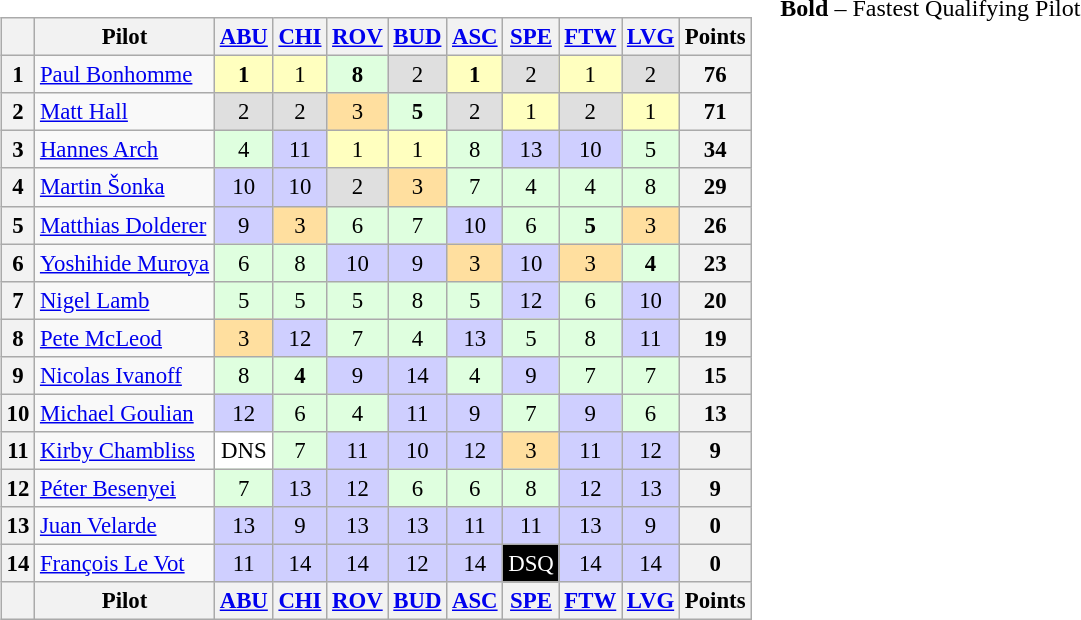<table>
<tr>
<td><br><table class="wikitable" style="font-size:95%; text-align:center">
<tr>
<th></th>
<th>Pilot</th>
<th><a href='#'>ABU</a><br></th>
<th><a href='#'>CHI</a><br></th>
<th><a href='#'>ROV</a><br></th>
<th><a href='#'>BUD</a><br></th>
<th><a href='#'>ASC</a><br></th>
<th><a href='#'>SPE</a><br></th>
<th><a href='#'>FTW</a><br></th>
<th><a href='#'>LVG</a><br></th>
<th>Points</th>
</tr>
<tr>
<th>1</th>
<td align=left> <a href='#'>Paul Bonhomme</a></td>
<td style="background:#ffffbf;"><strong>1</strong></td>
<td style="background:#ffffbf;">1</td>
<td style="background:#dfffdf;"><strong>8</strong></td>
<td style="background:#dfdfdf;">2</td>
<td style="background:#ffffbf;"><strong>1</strong></td>
<td style="background:#dfdfdf;">2</td>
<td style="background:#ffffbf;">1</td>
<td style="background:#dfdfdf;">2</td>
<th>76</th>
</tr>
<tr>
<th>2</th>
<td align=left> <a href='#'>Matt Hall</a></td>
<td style="background:#dfdfdf;">2</td>
<td style="background:#dfdfdf;">2</td>
<td style="background:#ffdf9f;">3</td>
<td style="background:#dfffdf;"><strong>5</strong></td>
<td style="background:#dfdfdf;">2</td>
<td style="background:#ffffbf;">1</td>
<td style="background:#dfdfdf;">2</td>
<td style="background:#ffffbf;">1</td>
<th>71</th>
</tr>
<tr>
<th>3</th>
<td align=left> <a href='#'>Hannes Arch</a></td>
<td style="background:#dfffdf;">4</td>
<td style="background:#CFCFFF;">11</td>
<td style="background:#ffffbf;">1</td>
<td style="background:#ffffbf;">1</td>
<td style="background:#dfffdf;">8</td>
<td style="background:#CFCFFF;">13</td>
<td style="background:#CFCFFF;">10</td>
<td style="background:#dfffdf;">5</td>
<th>34</th>
</tr>
<tr>
<th>4</th>
<td align=left> <a href='#'>Martin Šonka</a></td>
<td style="background:#CFCFFF;">10</td>
<td style="background:#CFCFFF;">10</td>
<td style="background:#dfdfdf;">2</td>
<td style="background:#ffdf9f;">3</td>
<td style="background:#dfffdf;">7</td>
<td style="background:#dfffdf;">4</td>
<td style="background:#dfffdf;">4</td>
<td style="background:#dfffdf;">8</td>
<th>29</th>
</tr>
<tr>
<th>5</th>
<td align=left> <a href='#'>Matthias Dolderer</a></td>
<td style="background:#CFCFFF;">9</td>
<td style="background:#ffdf9f;">3</td>
<td style="background:#dfffdf;">6</td>
<td style="background:#dfffdf;">7</td>
<td style="background:#CFCFFF;">10</td>
<td style="background:#dfffdf;">6</td>
<td style="background:#dfffdf;"><strong>5</strong></td>
<td style="background:#ffdf9f;">3</td>
<th>26</th>
</tr>
<tr>
<th>6</th>
<td align=left> <a href='#'>Yoshihide Muroya</a></td>
<td style="background:#dfffdf;">6</td>
<td style="background:#dfffdf;">8</td>
<td style="background:#CFCFFF;">10</td>
<td style="background:#CFCFFF;">9</td>
<td style="background:#ffdf9f;">3</td>
<td style="background:#CFCFFF;">10</td>
<td style="background:#ffdf9f;">3</td>
<td style="background:#dfffdf;"><strong>4</strong></td>
<th>23</th>
</tr>
<tr>
<th>7</th>
<td align=left> <a href='#'>Nigel Lamb</a></td>
<td style="background:#dfffdf;">5</td>
<td style="background:#dfffdf;">5</td>
<td style="background:#dfffdf;">5</td>
<td style="background:#dfffdf;">8</td>
<td style="background:#dfffdf;">5</td>
<td style="background:#CFCFFF;">12</td>
<td style="background:#dfffdf;">6</td>
<td style="background:#CFCFFF;">10</td>
<th>20</th>
</tr>
<tr>
<th>8</th>
<td align=left> <a href='#'>Pete McLeod</a></td>
<td style="background:#ffdf9f;">3</td>
<td style="background:#CFCFFF;">12</td>
<td style="background:#dfffdf;">7</td>
<td style="background:#dfffdf;">4</td>
<td style="background:#CFCFFF;">13</td>
<td style="background:#dfffdf;">5</td>
<td style="background:#dfffdf;">8</td>
<td style="background:#CFCFFF;">11</td>
<th>19</th>
</tr>
<tr>
<th>9</th>
<td align=left> <a href='#'>Nicolas Ivanoff</a></td>
<td style="background:#dfffdf;">8</td>
<td style="background:#dfffdf;"><strong>4</strong></td>
<td style="background:#CFCFFF;">9</td>
<td style="background:#CFCFFF;">14</td>
<td style="background:#dfffdf;">4</td>
<td style="background:#CFCFFF;">9</td>
<td style="background:#dfffdf;">7</td>
<td style="background:#dfffdf;">7</td>
<th>15</th>
</tr>
<tr>
<th>10</th>
<td align=left> <a href='#'>Michael Goulian</a></td>
<td style="background:#CFCFFF;">12</td>
<td style="background:#dfffdf;">6</td>
<td style="background:#dfffdf;">4</td>
<td style="background:#CFCFFF;">11</td>
<td style="background:#CFCFFF;">9</td>
<td style="background:#dfffdf;">7</td>
<td style="background:#CFCFFF;">9</td>
<td style="background:#dfffdf;">6</td>
<th>13</th>
</tr>
<tr>
<th>11</th>
<td align=left> <a href='#'>Kirby Chambliss</a></td>
<td style="background:#FFFFFF;">DNS</td>
<td style="background:#dfffdf;">7</td>
<td style="background:#CFCFFF;">11</td>
<td style="background:#CFCFFF;">10</td>
<td style="background:#CFCFFF;">12</td>
<td style="background:#ffdf9f;">3</td>
<td style="background:#CFCFFF;">11</td>
<td style="background:#CFCFFF;">12</td>
<th>9</th>
</tr>
<tr>
<th>12</th>
<td align=left> <a href='#'>Péter Besenyei</a></td>
<td style="background:#dfffdf;">7</td>
<td style="background:#CFCFFF;">13</td>
<td style="background:#CFCFFF;">12</td>
<td style="background:#dfffdf;">6</td>
<td style="background:#dfffdf;">6</td>
<td style="background:#dfffdf;">8</td>
<td style="background:#CFCFFF;">12</td>
<td style="background:#CFCFFF;">13</td>
<th>9</th>
</tr>
<tr>
<th>13</th>
<td align=left> <a href='#'>Juan Velarde</a></td>
<td style="background:#CFCFFF;">13</td>
<td style="background:#CFCFFF;">9</td>
<td style="background:#CFCFFF;">13</td>
<td style="background:#CFCFFF;">13</td>
<td style="background:#CFCFFF;">11</td>
<td style="background:#CFCFFF;">11</td>
<td style="background:#CFCFFF;">13</td>
<td style="background:#CFCFFF;">9</td>
<th>0</th>
</tr>
<tr>
<th>14</th>
<td align=left> <a href='#'>François Le Vot</a></td>
<td style="background:#CFCFFF;">11</td>
<td style="background:#CFCFFF;">14</td>
<td style="background:#CFCFFF;">14</td>
<td style="background:#CFCFFF;">12</td>
<td style="background:#CFCFFF;">14</td>
<td style="background:black; color:white;">DSQ</td>
<td style="background:#CFCFFF;">14</td>
<td style="background:#CFCFFF;">14</td>
<th>0</th>
</tr>
<tr>
<th></th>
<th>Pilot</th>
<th><a href='#'>ABU</a><br></th>
<th><a href='#'>CHI</a><br></th>
<th><a href='#'>ROV</a><br></th>
<th><a href='#'>BUD</a><br></th>
<th><a href='#'>ASC</a><br></th>
<th><a href='#'>SPE</a><br></th>
<th><a href='#'>FTW</a><br></th>
<th><a href='#'>LVG</a><br></th>
<th>Points</th>
</tr>
</table>
</td>
<td valign="top"><br>
<span><strong>Bold</strong> – Fastest Qualifying Pilot</span></td>
</tr>
</table>
